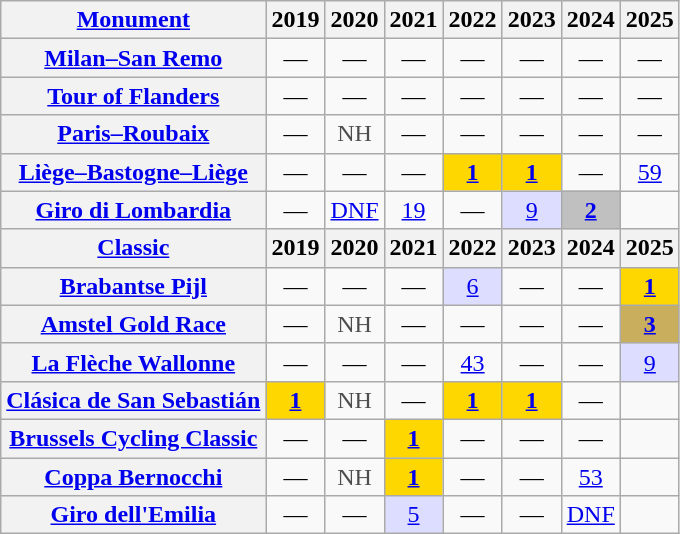<table class="wikitable plainrowheaders">
<tr>
<th><a href='#'>Monument</a></th>
<th scope="col">2019</th>
<th scope="col">2020</th>
<th scope="col">2021</th>
<th scope="col">2022</th>
<th scope="col">2023</th>
<th scope="col">2024</th>
<th>2025</th>
</tr>
<tr style="text-align:center;">
<th scope="row"><a href='#'>Milan–San Remo</a></th>
<td>—</td>
<td>—</td>
<td>—</td>
<td>—</td>
<td>—</td>
<td>—</td>
<td>—</td>
</tr>
<tr style="text-align:center;">
<th scope="row"><a href='#'>Tour of Flanders</a></th>
<td>—</td>
<td>—</td>
<td>—</td>
<td>—</td>
<td>—</td>
<td>—</td>
<td>—</td>
</tr>
<tr style="text-align:center;">
<th scope="row"><a href='#'>Paris–Roubaix</a></th>
<td>—</td>
<td style="color:#4d4d4d;">NH</td>
<td>—</td>
<td>—</td>
<td>—</td>
<td>—</td>
<td>—</td>
</tr>
<tr style="text-align:center;">
<th scope="row"><a href='#'>Liège–Bastogne–Liège</a></th>
<td>—</td>
<td>—</td>
<td>—</td>
<td style="background:gold;"><a href='#'><strong>1</strong></a></td>
<td style="background:gold;"><a href='#'><strong>1</strong></a></td>
<td>—</td>
<td><a href='#'>59</a></td>
</tr>
<tr style="text-align:center;">
<th scope="row"><a href='#'>Giro di Lombardia</a></th>
<td>—</td>
<td><a href='#'>DNF</a></td>
<td><a href='#'>19</a></td>
<td>—</td>
<td style="background:#ddf;"><a href='#'>9</a></td>
<td style="background:silver;"><a href='#'><strong>2</strong></a></td>
<td></td>
</tr>
<tr>
<th><a href='#'>Classic</a></th>
<th scope="col">2019</th>
<th scope="col">2020</th>
<th scope="col">2021</th>
<th scope="col">2022</th>
<th scope="col">2023</th>
<th scope="col">2024</th>
<th>2025</th>
</tr>
<tr style="text-align:center;">
<th scope="row"><a href='#'>Brabantse Pijl</a></th>
<td>—</td>
<td>—</td>
<td>—</td>
<td style="background:#ddf;"><a href='#'>6</a></td>
<td>—</td>
<td>—</td>
<td style="background:gold;"><a href='#'><strong>1</strong></a></td>
</tr>
<tr style="text-align:center;">
<th scope="row"><a href='#'>Amstel Gold Race</a></th>
<td>—</td>
<td style="color:#4d4d4d;">NH</td>
<td>—</td>
<td>—</td>
<td>—</td>
<td>—</td>
<td style="background:#C9AE5D;"><a href='#'><strong>3</strong></a></td>
</tr>
<tr style="text-align:center;">
<th scope="row"><a href='#'>La Flèche Wallonne</a></th>
<td>—</td>
<td>—</td>
<td>—</td>
<td><a href='#'>43</a></td>
<td>—</td>
<td>—</td>
<td style="background:#ddf;"><a href='#'>9</a></td>
</tr>
<tr style="text-align:center;">
<th scope="row"><a href='#'>Clásica de San Sebastián</a></th>
<td style="background:gold;"><a href='#'><strong>1</strong></a></td>
<td style="color:#4d4d4d;">NH</td>
<td>—</td>
<td style="background:gold;"><a href='#'><strong>1</strong></a></td>
<td style="background:gold;"><a href='#'><strong>1</strong></a></td>
<td>—</td>
<td></td>
</tr>
<tr style="text-align:center;">
<th scope="row"><a href='#'>Brussels Cycling Classic</a></th>
<td>—</td>
<td>—</td>
<td style="background:gold;"><a href='#'><strong>1</strong></a></td>
<td>—</td>
<td>—</td>
<td>—</td>
<td></td>
</tr>
<tr style="text-align:center;">
<th scope="row"><a href='#'>Coppa Bernocchi</a></th>
<td>—</td>
<td style="color:#4d4d4d;">NH</td>
<td style="background:gold;"><a href='#'><strong>1</strong></a></td>
<td>—</td>
<td>—</td>
<td><a href='#'>53</a></td>
<td></td>
</tr>
<tr style="text-align:center;">
<th scope="row"><a href='#'>Giro dell'Emilia</a></th>
<td>—</td>
<td>—</td>
<td style="background:#ddf;"><a href='#'>5</a></td>
<td>—</td>
<td>—</td>
<td><a href='#'>DNF</a></td>
<td></td>
</tr>
</table>
